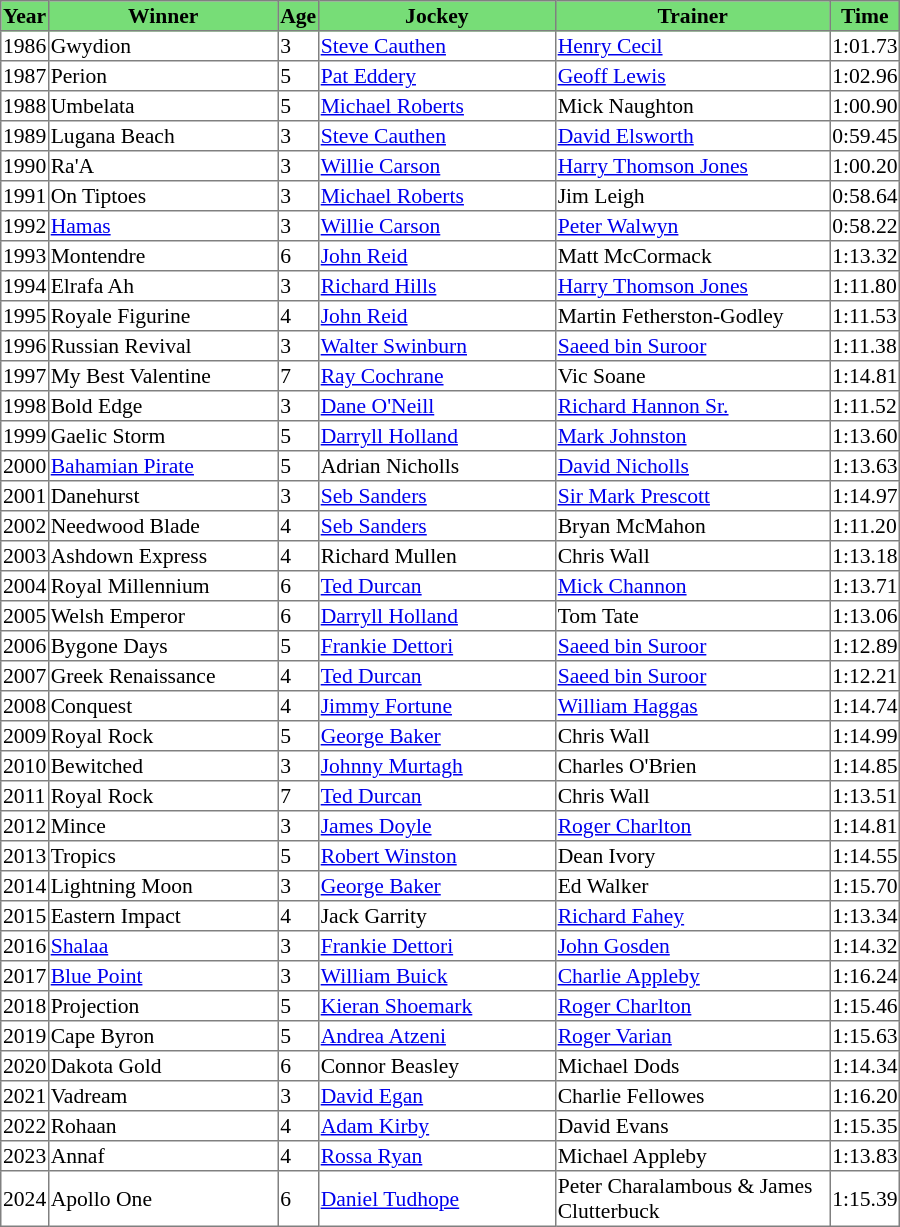<table class = "sortable" | border="1" style="border-collapse: collapse; font-size:90%">
<tr bgcolor="#77dd77" align="center">
<th>Year</th>
<th>Winner</th>
<th>Age</th>
<th>Jockey</th>
<th>Trainer</th>
<th>Time</th>
</tr>
<tr>
<td>1986</td>
<td width=150px>Gwydion</td>
<td>3</td>
<td width=155px><a href='#'>Steve Cauthen</a></td>
<td width=180px><a href='#'>Henry Cecil</a></td>
<td>1:01.73</td>
</tr>
<tr>
<td>1987</td>
<td>Perion</td>
<td>5</td>
<td><a href='#'>Pat Eddery</a></td>
<td><a href='#'>Geoff Lewis</a></td>
<td>1:02.96</td>
</tr>
<tr>
<td>1988</td>
<td>Umbelata</td>
<td>5</td>
<td><a href='#'>Michael Roberts</a></td>
<td>Mick Naughton</td>
<td>1:00.90</td>
</tr>
<tr>
<td>1989</td>
<td>Lugana Beach</td>
<td>3</td>
<td><a href='#'>Steve Cauthen</a></td>
<td><a href='#'>David Elsworth</a></td>
<td>0:59.45</td>
</tr>
<tr>
<td>1990</td>
<td>Ra'A</td>
<td>3</td>
<td><a href='#'>Willie Carson</a></td>
<td><a href='#'>Harry Thomson Jones</a></td>
<td>1:00.20</td>
</tr>
<tr>
<td>1991</td>
<td>On Tiptoes</td>
<td>3</td>
<td><a href='#'>Michael Roberts</a></td>
<td>Jim Leigh</td>
<td>0:58.64</td>
</tr>
<tr>
<td>1992</td>
<td><a href='#'>Hamas</a></td>
<td>3</td>
<td><a href='#'>Willie Carson</a></td>
<td><a href='#'>Peter Walwyn</a></td>
<td>0:58.22</td>
</tr>
<tr>
<td>1993</td>
<td>Montendre</td>
<td>6</td>
<td><a href='#'>John Reid</a></td>
<td>Matt McCormack</td>
<td>1:13.32</td>
</tr>
<tr>
<td>1994</td>
<td>Elrafa Ah</td>
<td>3</td>
<td><a href='#'>Richard Hills</a></td>
<td><a href='#'>Harry Thomson Jones</a></td>
<td>1:11.80</td>
</tr>
<tr>
<td>1995</td>
<td>Royale Figurine</td>
<td>4</td>
<td><a href='#'>John Reid</a></td>
<td>Martin Fetherston-Godley</td>
<td>1:11.53</td>
</tr>
<tr>
<td>1996</td>
<td>Russian Revival</td>
<td>3</td>
<td><a href='#'>Walter Swinburn</a></td>
<td><a href='#'>Saeed bin Suroor</a></td>
<td>1:11.38</td>
</tr>
<tr>
<td>1997</td>
<td>My Best Valentine</td>
<td>7</td>
<td><a href='#'>Ray Cochrane</a></td>
<td>Vic Soane</td>
<td>1:14.81</td>
</tr>
<tr>
<td>1998</td>
<td>Bold Edge</td>
<td>3</td>
<td><a href='#'>Dane O'Neill</a></td>
<td><a href='#'>Richard Hannon Sr.</a></td>
<td>1:11.52</td>
</tr>
<tr>
<td>1999</td>
<td>Gaelic Storm</td>
<td>5</td>
<td><a href='#'>Darryll Holland</a></td>
<td><a href='#'>Mark Johnston</a></td>
<td>1:13.60</td>
</tr>
<tr>
<td>2000</td>
<td><a href='#'>Bahamian Pirate</a></td>
<td>5</td>
<td>Adrian Nicholls</td>
<td><a href='#'>David Nicholls</a></td>
<td>1:13.63</td>
</tr>
<tr>
<td>2001</td>
<td>Danehurst</td>
<td>3</td>
<td><a href='#'>Seb Sanders</a></td>
<td><a href='#'>Sir Mark Prescott</a></td>
<td>1:14.97</td>
</tr>
<tr>
<td>2002</td>
<td>Needwood Blade</td>
<td>4</td>
<td><a href='#'>Seb Sanders</a></td>
<td>Bryan McMahon</td>
<td>1:11.20</td>
</tr>
<tr>
<td>2003</td>
<td>Ashdown Express</td>
<td>4</td>
<td>Richard Mullen</td>
<td>Chris Wall</td>
<td>1:13.18</td>
</tr>
<tr>
<td>2004</td>
<td>Royal Millennium</td>
<td>6</td>
<td><a href='#'>Ted Durcan</a></td>
<td><a href='#'>Mick Channon</a></td>
<td>1:13.71</td>
</tr>
<tr>
<td>2005</td>
<td>Welsh Emperor</td>
<td>6</td>
<td><a href='#'>Darryll Holland</a></td>
<td>Tom Tate</td>
<td>1:13.06</td>
</tr>
<tr>
<td>2006</td>
<td>Bygone Days</td>
<td>5</td>
<td><a href='#'>Frankie Dettori</a></td>
<td><a href='#'>Saeed bin Suroor</a></td>
<td>1:12.89</td>
</tr>
<tr>
<td>2007</td>
<td>Greek Renaissance</td>
<td>4</td>
<td><a href='#'>Ted Durcan</a></td>
<td><a href='#'>Saeed bin Suroor</a></td>
<td>1:12.21</td>
</tr>
<tr>
<td>2008</td>
<td>Conquest</td>
<td>4</td>
<td><a href='#'>Jimmy Fortune</a></td>
<td><a href='#'>William Haggas</a></td>
<td>1:14.74</td>
</tr>
<tr>
<td>2009</td>
<td>Royal Rock</td>
<td>5</td>
<td><a href='#'>George Baker</a></td>
<td>Chris Wall</td>
<td>1:14.99</td>
</tr>
<tr>
<td>2010</td>
<td>Bewitched</td>
<td>3</td>
<td><a href='#'>Johnny Murtagh</a></td>
<td>Charles O'Brien</td>
<td>1:14.85</td>
</tr>
<tr>
<td>2011</td>
<td>Royal Rock</td>
<td>7</td>
<td><a href='#'>Ted Durcan</a></td>
<td>Chris Wall</td>
<td>1:13.51</td>
</tr>
<tr>
<td>2012</td>
<td>Mince</td>
<td>3</td>
<td><a href='#'>James Doyle</a></td>
<td><a href='#'>Roger Charlton</a></td>
<td>1:14.81</td>
</tr>
<tr>
<td>2013</td>
<td>Tropics</td>
<td>5</td>
<td><a href='#'>Robert Winston</a></td>
<td>Dean Ivory</td>
<td>1:14.55</td>
</tr>
<tr>
<td>2014</td>
<td>Lightning Moon</td>
<td>3</td>
<td><a href='#'>George Baker</a></td>
<td>Ed Walker</td>
<td>1:15.70</td>
</tr>
<tr>
<td>2015</td>
<td>Eastern Impact</td>
<td>4</td>
<td>Jack Garrity</td>
<td><a href='#'>Richard Fahey</a></td>
<td>1:13.34</td>
</tr>
<tr>
<td>2016</td>
<td><a href='#'>Shalaa</a></td>
<td>3</td>
<td><a href='#'>Frankie Dettori</a></td>
<td><a href='#'>John Gosden</a></td>
<td>1:14.32</td>
</tr>
<tr>
<td>2017</td>
<td><a href='#'>Blue Point</a></td>
<td>3</td>
<td><a href='#'>William Buick</a></td>
<td><a href='#'>Charlie Appleby</a></td>
<td>1:16.24</td>
</tr>
<tr>
<td>2018</td>
<td>Projection</td>
<td>5</td>
<td><a href='#'>Kieran Shoemark</a></td>
<td><a href='#'>Roger Charlton</a></td>
<td>1:15.46</td>
</tr>
<tr>
<td>2019</td>
<td>Cape Byron</td>
<td>5</td>
<td><a href='#'>Andrea Atzeni</a></td>
<td><a href='#'>Roger Varian</a></td>
<td>1:15.63</td>
</tr>
<tr>
<td>2020</td>
<td>Dakota Gold</td>
<td>6</td>
<td>Connor Beasley</td>
<td>Michael Dods</td>
<td>1:14.34</td>
</tr>
<tr>
<td>2021</td>
<td>Vadream</td>
<td>3</td>
<td><a href='#'>David Egan</a></td>
<td>Charlie Fellowes</td>
<td>1:16.20</td>
</tr>
<tr>
<td>2022</td>
<td>Rohaan</td>
<td>4</td>
<td><a href='#'>Adam Kirby</a></td>
<td>David Evans</td>
<td>1:15.35</td>
</tr>
<tr>
<td>2023</td>
<td>Annaf</td>
<td>4</td>
<td><a href='#'>Rossa Ryan</a></td>
<td>Michael Appleby</td>
<td>1:13.83</td>
</tr>
<tr>
<td>2024</td>
<td>Apollo One</td>
<td>6</td>
<td><a href='#'>Daniel Tudhope</a></td>
<td>Peter Charalambous & James Clutterbuck</td>
<td>1:15.39</td>
</tr>
</table>
